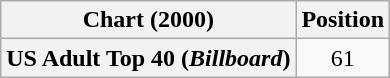<table class="wikitable plainrowheaders" style="text-align:center">
<tr>
<th>Chart (2000)</th>
<th>Position</th>
</tr>
<tr>
<th scope="row">US Adult Top 40 (<em>Billboard</em>)</th>
<td>61</td>
</tr>
</table>
